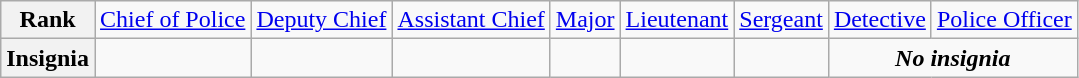<table class="wikitable">
<tr style="text-align:center;">
<th>Rank</th>
<td><a href='#'>Chief of Police</a></td>
<td><a href='#'>Deputy Chief</a></td>
<td><a href='#'>Assistant Chief</a></td>
<td><a href='#'>Major</a></td>
<td><a href='#'>Lieutenant</a></td>
<td><a href='#'>Sergeant</a></td>
<td><a href='#'>Detective</a></td>
<td><a href='#'>Police Officer</a></td>
</tr>
<tr style="text-align:center;">
<th>Insignia</th>
<td></td>
<td></td>
<td></td>
<td></td>
<td></td>
<td></td>
<td colspan=2><strong><em>No insignia</em></strong></td>
</tr>
</table>
